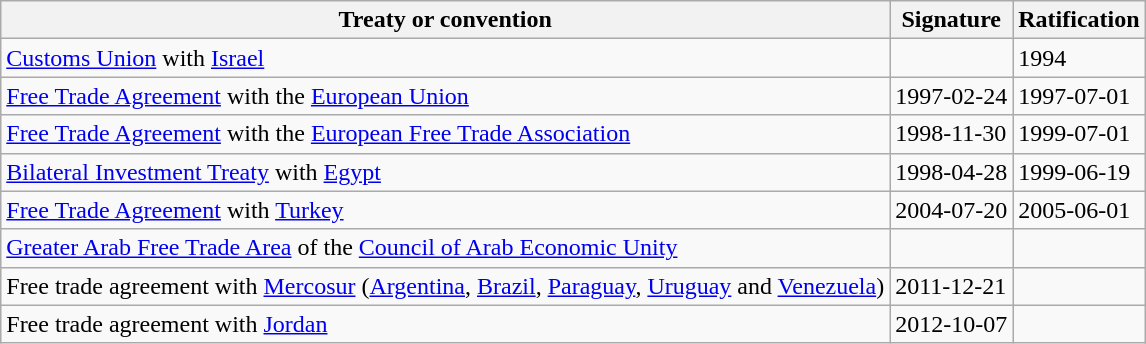<table class="wikitable">
<tr>
<th>Treaty or convention</th>
<th>Signature</th>
<th>Ratification</th>
</tr>
<tr>
<td><a href='#'>Customs Union</a> with <a href='#'>Israel</a> </td>
<td></td>
<td>1994</td>
</tr>
<tr>
<td><a href='#'>Free Trade Agreement</a> with the <a href='#'>European Union</a></td>
<td>1997-02-24</td>
<td>1997-07-01</td>
</tr>
<tr>
<td><a href='#'>Free Trade Agreement</a> with the <a href='#'>European Free Trade Association</a></td>
<td>1998-11-30</td>
<td>1999-07-01</td>
</tr>
<tr>
<td><a href='#'>Bilateral Investment Treaty</a> with <a href='#'>Egypt</a></td>
<td>1998-04-28</td>
<td>1999-06-19</td>
</tr>
<tr>
<td><a href='#'>Free Trade Agreement</a> with <a href='#'>Turkey</a></td>
<td>2004-07-20</td>
<td>2005-06-01</td>
</tr>
<tr>
<td><a href='#'>Greater Arab Free Trade Area</a> of the <a href='#'>Council of Arab Economic Unity</a></td>
<td></td>
<td></td>
</tr>
<tr>
<td>Free trade agreement with <a href='#'>Mercosur</a> (<a href='#'>Argentina</a>, <a href='#'>Brazil</a>, <a href='#'>Paraguay</a>, <a href='#'>Uruguay</a> and <a href='#'>Venezuela</a>)</td>
<td>2011-12-21</td>
<td></td>
</tr>
<tr>
<td>Free trade agreement with <a href='#'>Jordan</a></td>
<td>2012-10-07</td>
<td></td>
</tr>
</table>
